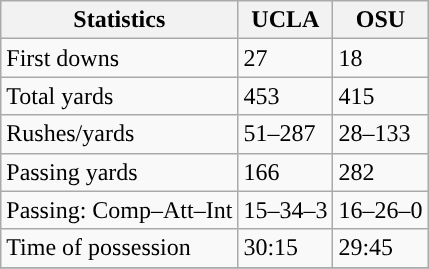<table class="wikitable" style="float: left;">
<tr>
<th>Statistics</th>
<th>UCLA</th>
<th>OSU</th>
</tr>
<tr>
<td>First downs</td>
<td>27</td>
<td>18</td>
</tr>
<tr>
<td>Total yards</td>
<td>453</td>
<td>415</td>
</tr>
<tr>
<td>Rushes/yards</td>
<td>51–287</td>
<td>28–133</td>
</tr>
<tr>
<td>Passing yards</td>
<td>166</td>
<td>282</td>
</tr>
<tr>
<td>Passing: Comp–Att–Int</td>
<td>15–34–3</td>
<td>16–26–0</td>
</tr>
<tr>
<td>Time of possession</td>
<td>30:15</td>
<td>29:45</td>
</tr>
<tr>
</tr>
</table>
